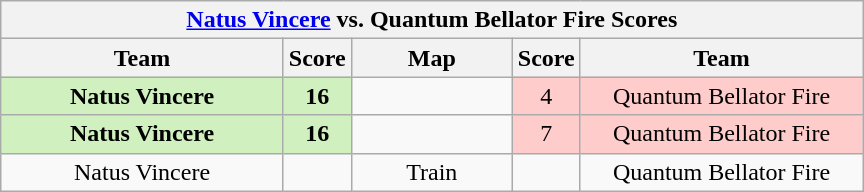<table class="wikitable" style="text-align: center;">
<tr>
<th colspan=5><a href='#'>Natus Vincere</a> vs.  Quantum Bellator Fire Scores</th>
</tr>
<tr>
<th width="181px">Team</th>
<th width="20px">Score</th>
<th width="100px">Map</th>
<th width="20px">Score</th>
<th width="181px">Team</th>
</tr>
<tr>
<td style="background: #D0F0C0;"><strong>Natus Vincere</strong></td>
<td style="background: #D0F0C0;"><strong>16</strong></td>
<td></td>
<td style="background: #FFCCCC;">4</td>
<td style="background: #FFCCCC;">Quantum Bellator Fire</td>
</tr>
<tr>
<td style="background: #D0F0C0;"><strong>Natus Vincere</strong></td>
<td style="background: #D0F0C0;"><strong>16</strong></td>
<td></td>
<td style="background: #FFCCCC;">7</td>
<td style="background: #FFCCCC;">Quantum Bellator Fire</td>
</tr>
<tr>
<td>Natus Vincere</td>
<td></td>
<td>Train</td>
<td></td>
<td>Quantum Bellator Fire</td>
</tr>
</table>
